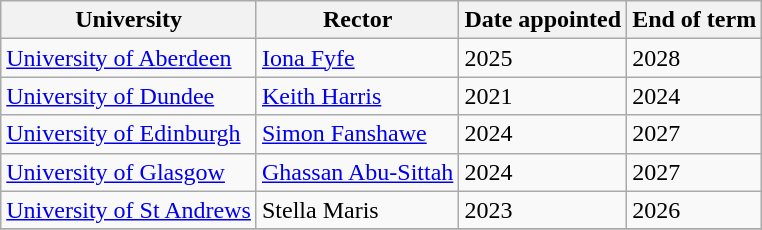<table class="wikitable sortable">
<tr>
<th>University</th>
<th>Rector</th>
<th>Date appointed</th>
<th>End of term</th>
</tr>
<tr>
<td><a href='#'>University of Aberdeen</a></td>
<td><a href='#'>Iona Fyfe</a></td>
<td>2025</td>
<td>2028</td>
</tr>
<tr>
<td><a href='#'>University of Dundee</a></td>
<td><a href='#'>Keith Harris</a></td>
<td>2021</td>
<td>2024</td>
</tr>
<tr>
<td><a href='#'>University of Edinburgh</a></td>
<td><a href='#'>Simon Fanshawe</a></td>
<td>2024</td>
<td>2027</td>
</tr>
<tr>
<td><a href='#'>University of Glasgow</a></td>
<td><a href='#'>Ghassan Abu-Sittah</a></td>
<td>2024</td>
<td>2027</td>
</tr>
<tr>
<td><a href='#'>University of St Andrews</a></td>
<td>Stella Maris</td>
<td>2023</td>
<td>2026</td>
</tr>
<tr>
</tr>
</table>
